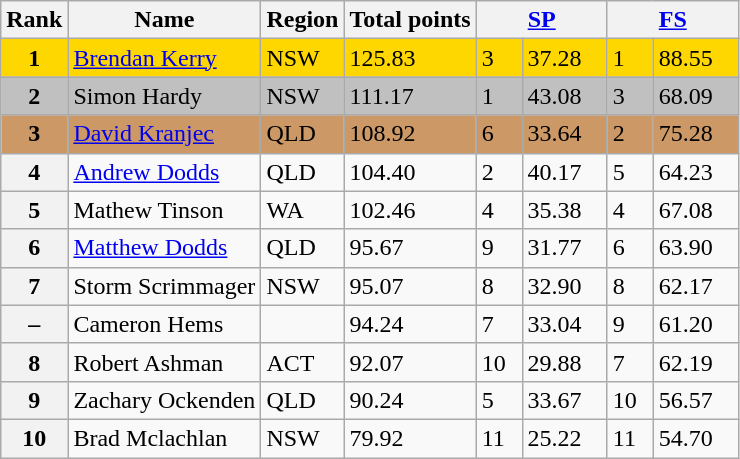<table class="wikitable sortable">
<tr>
<th>Rank</th>
<th>Name</th>
<th>Region</th>
<th>Total points</th>
<th colspan="2" width="80px"><a href='#'>SP</a></th>
<th colspan="2" width="80px"><a href='#'>FS</a></th>
</tr>
<tr bgcolor="gold">
<td align="center"><strong>1</strong></td>
<td><a href='#'>Brendan Kerry</a></td>
<td>NSW</td>
<td>125.83</td>
<td>3</td>
<td>37.28</td>
<td>1</td>
<td>88.55</td>
</tr>
<tr bgcolor="silver">
<td align="center"><strong>2</strong></td>
<td>Simon Hardy</td>
<td>NSW</td>
<td>111.17</td>
<td>1</td>
<td>43.08</td>
<td>3</td>
<td>68.09</td>
</tr>
<tr bgcolor="cc9966">
<td align="center"><strong>3</strong></td>
<td><a href='#'>David Kranjec</a></td>
<td>QLD</td>
<td>108.92</td>
<td>6</td>
<td>33.64</td>
<td>2</td>
<td>75.28</td>
</tr>
<tr>
<th>4</th>
<td><a href='#'>Andrew Dodds</a></td>
<td>QLD</td>
<td>104.40</td>
<td>2</td>
<td>40.17</td>
<td>5</td>
<td>64.23</td>
</tr>
<tr>
<th>5</th>
<td>Mathew Tinson</td>
<td>WA</td>
<td>102.46</td>
<td>4</td>
<td>35.38</td>
<td>4</td>
<td>67.08</td>
</tr>
<tr>
<th>6</th>
<td><a href='#'>Matthew Dodds</a></td>
<td>QLD</td>
<td>95.67</td>
<td>9</td>
<td>31.77</td>
<td>6</td>
<td>63.90</td>
</tr>
<tr>
<th>7</th>
<td>Storm Scrimmager</td>
<td>NSW</td>
<td>95.07</td>
<td>8</td>
<td>32.90</td>
<td>8</td>
<td>62.17</td>
</tr>
<tr>
<th>–</th>
<td> Cameron Hems</td>
<td></td>
<td>94.24</td>
<td>7</td>
<td>33.04</td>
<td>9</td>
<td>61.20</td>
</tr>
<tr>
<th>8</th>
<td>Robert Ashman</td>
<td>ACT</td>
<td>92.07</td>
<td>10</td>
<td>29.88</td>
<td>7</td>
<td>62.19</td>
</tr>
<tr>
<th>9</th>
<td>Zachary Ockenden</td>
<td>QLD</td>
<td>90.24</td>
<td>5</td>
<td>33.67</td>
<td>10</td>
<td>56.57</td>
</tr>
<tr>
<th>10</th>
<td>Brad Mclachlan</td>
<td>NSW</td>
<td>79.92</td>
<td>11</td>
<td>25.22</td>
<td>11</td>
<td>54.70</td>
</tr>
</table>
